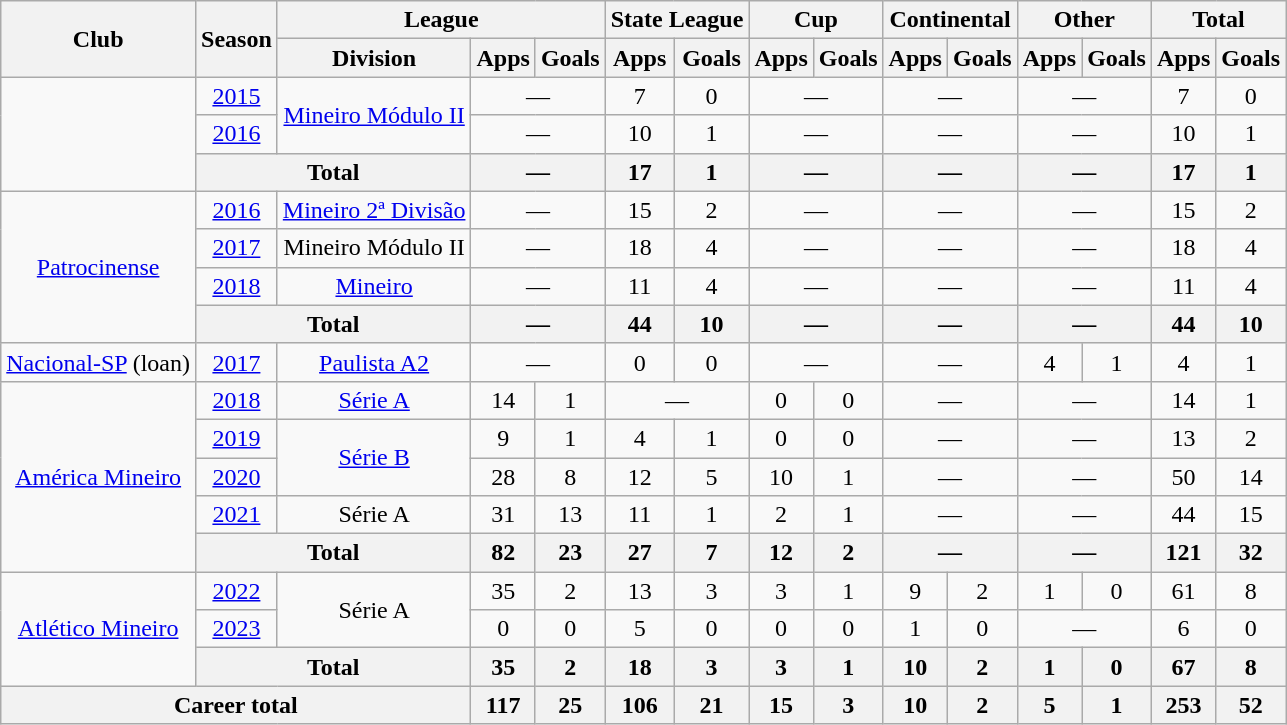<table class="wikitable" style="text-align: center;">
<tr>
<th rowspan="2">Club</th>
<th rowspan="2">Season</th>
<th colspan="3">League</th>
<th colspan="2">State League</th>
<th colspan="2">Cup</th>
<th colspan="2">Continental</th>
<th colspan="2">Other</th>
<th colspan="2">Total</th>
</tr>
<tr>
<th>Division</th>
<th>Apps</th>
<th>Goals</th>
<th>Apps</th>
<th>Goals</th>
<th>Apps</th>
<th>Goals</th>
<th>Apps</th>
<th>Goals</th>
<th>Apps</th>
<th>Goals</th>
<th>Apps</th>
<th>Goals</th>
</tr>
<tr>
<td rowspan="3" valign="center"></td>
<td><a href='#'>2015</a></td>
<td rowspan="2"><a href='#'>Mineiro Módulo II</a></td>
<td colspan="2">—</td>
<td>7</td>
<td>0</td>
<td colspan="2">—</td>
<td colspan="2">—</td>
<td colspan="2">—</td>
<td>7</td>
<td>0</td>
</tr>
<tr>
<td><a href='#'>2016</a></td>
<td colspan="2">—</td>
<td>10</td>
<td>1</td>
<td colspan="2">—</td>
<td colspan="2">—</td>
<td colspan="2">—</td>
<td>10</td>
<td>1</td>
</tr>
<tr>
<th colspan="2">Total</th>
<th colspan="2">—</th>
<th>17</th>
<th>1</th>
<th colspan="2">—</th>
<th colspan="2">—</th>
<th colspan="2">—</th>
<th>17</th>
<th>1</th>
</tr>
<tr>
<td rowspan="4" valign="center"><a href='#'>Patrocinense</a></td>
<td><a href='#'>2016</a></td>
<td><a href='#'>Mineiro 2ª Divisão</a></td>
<td colspan="2">—</td>
<td>15</td>
<td>2</td>
<td colspan="2">—</td>
<td colspan="2">—</td>
<td colspan="2">—</td>
<td>15</td>
<td>2</td>
</tr>
<tr>
<td><a href='#'>2017</a></td>
<td>Mineiro Módulo II</td>
<td colspan="2">—</td>
<td>18</td>
<td>4</td>
<td colspan="2">—</td>
<td colspan="2">—</td>
<td colspan="2">—</td>
<td>18</td>
<td>4</td>
</tr>
<tr>
<td><a href='#'>2018</a></td>
<td><a href='#'>Mineiro</a></td>
<td colspan="2">—</td>
<td>11</td>
<td>4</td>
<td colspan="2">—</td>
<td colspan="2">—</td>
<td colspan="2">—</td>
<td>11</td>
<td>4</td>
</tr>
<tr>
<th colspan="2">Total</th>
<th colspan="2">—</th>
<th>44</th>
<th>10</th>
<th colspan="2">—</th>
<th colspan="2">—</th>
<th colspan="2">—</th>
<th>44</th>
<th>10</th>
</tr>
<tr>
<td valign="center"><a href='#'>Nacional-SP</a> (loan)</td>
<td><a href='#'>2017</a></td>
<td><a href='#'>Paulista A2</a></td>
<td colspan="2">—</td>
<td>0</td>
<td>0</td>
<td colspan="2">—</td>
<td colspan="2">—</td>
<td>4</td>
<td>1</td>
<td>4</td>
<td>1</td>
</tr>
<tr>
<td rowspan="5" valign="center"><a href='#'>América Mineiro</a></td>
<td><a href='#'>2018</a></td>
<td><a href='#'>Série A</a></td>
<td>14</td>
<td>1</td>
<td colspan="2">—</td>
<td>0</td>
<td>0</td>
<td colspan="2">—</td>
<td colspan="2">—</td>
<td>14</td>
<td>1</td>
</tr>
<tr>
<td><a href='#'>2019</a></td>
<td rowspan="2"><a href='#'>Série B</a></td>
<td>9</td>
<td>1</td>
<td>4</td>
<td>1</td>
<td>0</td>
<td>0</td>
<td colspan="2">—</td>
<td colspan="2">—</td>
<td>13</td>
<td>2</td>
</tr>
<tr>
<td><a href='#'>2020</a></td>
<td>28</td>
<td>8</td>
<td>12</td>
<td>5</td>
<td>10</td>
<td>1</td>
<td colspan="2">—</td>
<td colspan="2">—</td>
<td>50</td>
<td>14</td>
</tr>
<tr>
<td><a href='#'>2021</a></td>
<td>Série A</td>
<td>31</td>
<td>13</td>
<td>11</td>
<td>1</td>
<td>2</td>
<td>1</td>
<td colspan="2">—</td>
<td colspan="2">—</td>
<td>44</td>
<td>15</td>
</tr>
<tr>
<th colspan="2">Total</th>
<th>82</th>
<th>23</th>
<th>27</th>
<th>7</th>
<th>12</th>
<th>2</th>
<th colspan="2">—</th>
<th colspan="2">—</th>
<th>121</th>
<th>32</th>
</tr>
<tr>
<td rowspan="3" valign="center"><a href='#'>Atlético Mineiro</a></td>
<td><a href='#'>2022</a></td>
<td rowspan="2">Série A</td>
<td>35</td>
<td>2</td>
<td>13</td>
<td>3</td>
<td>3</td>
<td>1</td>
<td>9</td>
<td>2</td>
<td>1</td>
<td>0</td>
<td>61</td>
<td>8</td>
</tr>
<tr>
<td><a href='#'>2023</a></td>
<td>0</td>
<td>0</td>
<td>5</td>
<td>0</td>
<td>0</td>
<td>0</td>
<td>1</td>
<td>0</td>
<td colspan="2">—</td>
<td>6</td>
<td>0</td>
</tr>
<tr>
<th colspan="2">Total</th>
<th>35</th>
<th>2</th>
<th>18</th>
<th>3</th>
<th>3</th>
<th>1</th>
<th>10</th>
<th>2</th>
<th>1</th>
<th>0</th>
<th>67</th>
<th>8</th>
</tr>
<tr>
<th colspan="3"><strong>Career total</strong></th>
<th>117</th>
<th>25</th>
<th>106</th>
<th>21</th>
<th>15</th>
<th>3</th>
<th>10</th>
<th>2</th>
<th>5</th>
<th>1</th>
<th>253</th>
<th>52</th>
</tr>
</table>
